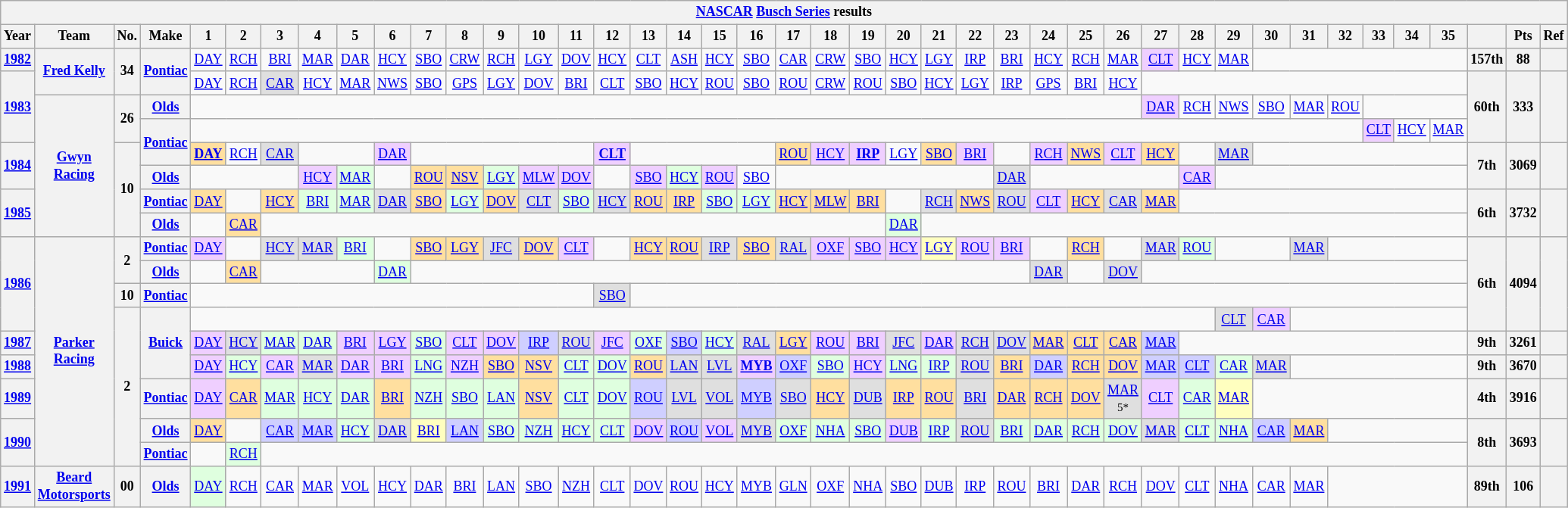<table class="wikitable" style="text-align:center; font-size:75%">
<tr>
<th colspan=42><a href='#'>NASCAR</a> <a href='#'>Busch Series</a> results</th>
</tr>
<tr>
<th>Year</th>
<th>Team</th>
<th>No.</th>
<th>Make</th>
<th>1</th>
<th>2</th>
<th>3</th>
<th>4</th>
<th>5</th>
<th>6</th>
<th>7</th>
<th>8</th>
<th>9</th>
<th>10</th>
<th>11</th>
<th>12</th>
<th>13</th>
<th>14</th>
<th>15</th>
<th>16</th>
<th>17</th>
<th>18</th>
<th>19</th>
<th>20</th>
<th>21</th>
<th>22</th>
<th>23</th>
<th>24</th>
<th>25</th>
<th>26</th>
<th>27</th>
<th>28</th>
<th>29</th>
<th>30</th>
<th>31</th>
<th>32</th>
<th>33</th>
<th>34</th>
<th>35</th>
<th></th>
<th>Pts</th>
<th>Ref</th>
</tr>
<tr>
<th><a href='#'>1982</a></th>
<th rowspan=2><a href='#'>Fred Kelly</a></th>
<th rowspan=2>34</th>
<th rowspan=2><a href='#'>Pontiac</a></th>
<td><a href='#'>DAY</a></td>
<td><a href='#'>RCH</a></td>
<td><a href='#'>BRI</a></td>
<td><a href='#'>MAR</a></td>
<td><a href='#'>DAR</a></td>
<td><a href='#'>HCY</a></td>
<td><a href='#'>SBO</a></td>
<td><a href='#'>CRW</a></td>
<td><a href='#'>RCH</a></td>
<td><a href='#'>LGY</a></td>
<td><a href='#'>DOV</a></td>
<td><a href='#'>HCY</a></td>
<td><a href='#'>CLT</a></td>
<td><a href='#'>ASH</a></td>
<td><a href='#'>HCY</a></td>
<td><a href='#'>SBO</a></td>
<td><a href='#'>CAR</a></td>
<td><a href='#'>CRW</a></td>
<td><a href='#'>SBO</a></td>
<td><a href='#'>HCY</a></td>
<td><a href='#'>LGY</a></td>
<td><a href='#'>IRP</a></td>
<td><a href='#'>BRI</a></td>
<td><a href='#'>HCY</a></td>
<td><a href='#'>RCH</a></td>
<td><a href='#'>MAR</a></td>
<td style="background:#EFCFFF;"><a href='#'>CLT</a><br></td>
<td><a href='#'>HCY</a></td>
<td><a href='#'>MAR</a></td>
<td colspan=6></td>
<th>157th</th>
<th>88</th>
<th></th>
</tr>
<tr>
<th rowspan=3><a href='#'>1983</a></th>
<td><a href='#'>DAY</a></td>
<td><a href='#'>RCH</a></td>
<td style="background:#DFDFDF;"><a href='#'>CAR</a><br></td>
<td><a href='#'>HCY</a></td>
<td><a href='#'>MAR</a></td>
<td><a href='#'>NWS</a></td>
<td><a href='#'>SBO</a></td>
<td><a href='#'>GPS</a></td>
<td><a href='#'>LGY</a></td>
<td><a href='#'>DOV</a></td>
<td><a href='#'>BRI</a></td>
<td><a href='#'>CLT</a></td>
<td><a href='#'>SBO</a></td>
<td><a href='#'>HCY</a></td>
<td><a href='#'>ROU</a></td>
<td><a href='#'>SBO</a></td>
<td><a href='#'>ROU</a></td>
<td><a href='#'>CRW</a></td>
<td><a href='#'>ROU</a></td>
<td><a href='#'>SBO</a></td>
<td><a href='#'>HCY</a></td>
<td><a href='#'>LGY</a></td>
<td><a href='#'>IRP</a></td>
<td><a href='#'>GPS</a></td>
<td><a href='#'>BRI</a></td>
<td><a href='#'>HCY</a></td>
<td colspan=9></td>
<th rowspan=3>60th</th>
<th rowspan=3>333</th>
<th rowspan=3></th>
</tr>
<tr>
<th rowspan=6><a href='#'>Gwyn Racing</a></th>
<th rowspan=2>26</th>
<th><a href='#'>Olds</a></th>
<td colspan=26></td>
<td style="background:#EFCFFF;"><a href='#'>DAR</a><br></td>
<td><a href='#'>RCH</a></td>
<td><a href='#'>NWS</a></td>
<td><a href='#'>SBO</a></td>
<td><a href='#'>MAR</a></td>
<td><a href='#'>ROU</a></td>
<td colspan=3></td>
</tr>
<tr>
<th rowspan=2><a href='#'>Pontiac</a></th>
<td colspan=32></td>
<td style="background:#EFCFFF;"><a href='#'>CLT</a><br></td>
<td><a href='#'>HCY</a></td>
<td><a href='#'>MAR</a></td>
</tr>
<tr>
<th rowspan=2><a href='#'>1984</a></th>
<th rowspan=4>10</th>
<td style="background:#FFDF9F;"><strong><a href='#'>DAY</a></strong><br></td>
<td><a href='#'>RCH</a></td>
<td style="background:#DFDFDF;"><a href='#'>CAR</a><br></td>
<td colspan=2></td>
<td style="background:#EFCFFF;"><a href='#'>DAR</a><br></td>
<td colspan=5></td>
<td style="background:#EFCFFF;"><strong><a href='#'>CLT</a></strong><br></td>
<td colspan=4></td>
<td style="background:#FFDF9F;"><a href='#'>ROU</a><br></td>
<td style="background:#EFCFFF;"><a href='#'>HCY</a><br></td>
<td style="background:#EFCFFF;"><strong><a href='#'>IRP</a></strong><br></td>
<td><a href='#'>LGY</a></td>
<td style="background:#FFDF9F;"><a href='#'>SBO</a><br></td>
<td style="background:#EFCFFF;"><a href='#'>BRI</a><br></td>
<td></td>
<td style="background:#EFCFFF;"><a href='#'>RCH</a><br></td>
<td style="background:#FFDF9F;"><a href='#'>NWS</a><br></td>
<td style="background:#EFCFFF;"><a href='#'>CLT</a><br></td>
<td style="background:#FFDF9F;"><a href='#'>HCY</a><br></td>
<td></td>
<td style="background:#DFDFDF;"><a href='#'>MAR</a><br></td>
<td colspan=6></td>
<th rowspan=2>7th</th>
<th rowspan=2>3069</th>
<th rowspan=2></th>
</tr>
<tr>
<th><a href='#'>Olds</a></th>
<td colspan=3></td>
<td style="background:#EFCFFF;"><a href='#'>HCY</a><br></td>
<td style="background:#DFFFDF;"><a href='#'>MAR</a><br></td>
<td></td>
<td style="background:#FFDF9F;"><a href='#'>ROU</a><br></td>
<td style="background:#FFDF9F;"><a href='#'>NSV</a><br></td>
<td style="background:#DFFFDF;"><a href='#'>LGY</a><br></td>
<td style="background:#EFCFFF;"><a href='#'>MLW</a><br></td>
<td style="background:#EFCFFF;"><a href='#'>DOV</a><br></td>
<td></td>
<td style="background:#EFCFFF;"><a href='#'>SBO</a><br></td>
<td style="background:#DFFFDF;"><a href='#'>HCY</a><br></td>
<td style="background:#EFCFFF;"><a href='#'>ROU</a><br></td>
<td><a href='#'>SBO</a></td>
<td colspan=6></td>
<td style="background:#DFDFDF;"><a href='#'>DAR</a><br></td>
<td colspan=4></td>
<td style="background:#EFCFFF;"><a href='#'>CAR</a><br></td>
<td colspan=7></td>
</tr>
<tr>
<th rowspan=2><a href='#'>1985</a></th>
<th><a href='#'>Pontiac</a></th>
<td style="background:#FFDF9F;"><a href='#'>DAY</a><br></td>
<td></td>
<td style="background:#FFDF9F;"><a href='#'>HCY</a><br></td>
<td style="background:#DFFFDF;"><a href='#'>BRI</a><br></td>
<td style="background:#DFFFDF;"><a href='#'>MAR</a><br></td>
<td style="background:#DFDFDF;"><a href='#'>DAR</a><br></td>
<td style="background:#FFDF9F;"><a href='#'>SBO</a><br></td>
<td style="background:#DFFFDF;"><a href='#'>LGY</a><br></td>
<td style="background:#FFDF9F;"><a href='#'>DOV</a><br></td>
<td style="background:#DFDFDF;"><a href='#'>CLT</a><br></td>
<td style="background:#DFFFDF;"><a href='#'>SBO</a><br></td>
<td style="background:#DFDFDF;"><a href='#'>HCY</a><br></td>
<td style="background:#FFDF9F;"><a href='#'>ROU</a><br></td>
<td style="background:#FFDF9F;"><a href='#'>IRP</a><br></td>
<td style="background:#DFFFDF;"><a href='#'>SBO</a><br></td>
<td style="background:#DFFFDF;"><a href='#'>LGY</a><br></td>
<td style="background:#FFDF9F;"><a href='#'>HCY</a><br></td>
<td style="background:#FFDF9F;"><a href='#'>MLW</a><br></td>
<td style="background:#FFDF9F;"><a href='#'>BRI</a><br></td>
<td></td>
<td style="background:#DFDFDF;"><a href='#'>RCH</a><br></td>
<td style="background:#FFDF9F;"><a href='#'>NWS</a><br></td>
<td style="background:#DFDFDF;"><a href='#'>ROU</a><br></td>
<td style="background:#EFCFFF;"><a href='#'>CLT</a><br></td>
<td style="background:#FFDF9F;"><a href='#'>HCY</a><br></td>
<td style="background:#DFDFDF;"><a href='#'>CAR</a><br></td>
<td style="background:#FFDF9F;"><a href='#'>MAR</a><br></td>
<td colspan=8></td>
<th rowspan=2>6th</th>
<th rowspan=2>3732</th>
<th rowspan=2></th>
</tr>
<tr>
<th><a href='#'>Olds</a></th>
<td></td>
<td style="background:#FFDF9F;"><a href='#'>CAR</a><br></td>
<td colspan=17></td>
<td style="background:#DFFFDF;"><a href='#'>DAR</a><br></td>
<td colspan=15></td>
</tr>
<tr>
<th rowspan=4><a href='#'>1986</a></th>
<th rowspan=9><a href='#'>Parker Racing</a></th>
<th rowspan=2>2</th>
<th><a href='#'>Pontiac</a></th>
<td style="background:#EFCFFF;"><a href='#'>DAY</a><br></td>
<td></td>
<td style="background:#DFDFDF;"><a href='#'>HCY</a><br></td>
<td style="background:#DFDFDF;"><a href='#'>MAR</a><br></td>
<td style="background:#DFFFDF;"><a href='#'>BRI</a><br></td>
<td></td>
<td style="background:#FFDF9F;"><a href='#'>SBO</a><br></td>
<td style="background:#FFDF9F;"><a href='#'>LGY</a><br></td>
<td style="background:#DFDFDF;"><a href='#'>JFC</a><br></td>
<td style="background:#FFDF9F;"><a href='#'>DOV</a><br></td>
<td style="background:#EFCFFF;"><a href='#'>CLT</a><br></td>
<td></td>
<td style="background:#FFDF9F;"><a href='#'>HCY</a><br></td>
<td style="background:#FFDF9F;"><a href='#'>ROU</a><br></td>
<td style="background:#DFDFDF;"><a href='#'>IRP</a><br></td>
<td style="background:#FFDF9F;"><a href='#'>SBO</a><br></td>
<td style="background:#DFDFDF;"><a href='#'>RAL</a><br></td>
<td style="background:#EFCFFF;"><a href='#'>OXF</a><br></td>
<td style="background:#EFCFFF;"><a href='#'>SBO</a><br></td>
<td style="background:#EFCFFF;"><a href='#'>HCY</a><br></td>
<td style="background:#FFFFBF;"><a href='#'>LGY</a><br></td>
<td style="background:#EFCFFF;"><a href='#'>ROU</a><br></td>
<td style="background:#EFCFFF;"><a href='#'>BRI</a><br></td>
<td></td>
<td style="background:#FFDF9F;"><a href='#'>RCH</a><br></td>
<td></td>
<td style="background:#DFDFDF;"><a href='#'>MAR</a><br></td>
<td style="background:#DFFFDF;"><a href='#'>ROU</a><br></td>
<td colspan=2></td>
<td style="background:#DFDFDF;"><a href='#'>MAR</a><br></td>
<td colspan=4></td>
<th rowspan=4>6th</th>
<th rowspan=4>4094</th>
<th rowspan=4></th>
</tr>
<tr>
<th><a href='#'>Olds</a></th>
<td></td>
<td style="background:#FFDF9F;"><a href='#'>CAR</a><br></td>
<td colspan=3></td>
<td style="background:#DFFFDF;"><a href='#'>DAR</a><br></td>
<td colspan=17></td>
<td style="background:#DFDFDF;"><a href='#'>DAR</a><br></td>
<td></td>
<td style="background:#DFDFDF;"><a href='#'>DOV</a><br></td>
<td colspan=9></td>
</tr>
<tr>
<th>10</th>
<th><a href='#'>Pontiac</a></th>
<td colspan=11></td>
<td style="background:#DFDFDF;"><a href='#'>SBO</a><br></td>
<td colspan=23></td>
</tr>
<tr>
<th rowspan=6>2</th>
<th rowspan=3><a href='#'>Buick</a></th>
<td colspan=28></td>
<td style="background:#DFDFDF;"><a href='#'>CLT</a><br></td>
<td style="background:#EFCFFF;"><a href='#'>CAR</a><br></td>
<td colspan=5></td>
</tr>
<tr>
<th><a href='#'>1987</a></th>
<td style="background:#EFCFFF;"><a href='#'>DAY</a><br></td>
<td style="background:#DFDFDF;"><a href='#'>HCY</a><br></td>
<td style="background:#DFFFDF;"><a href='#'>MAR</a><br></td>
<td style="background:#DFFFDF;"><a href='#'>DAR</a><br></td>
<td style="background:#EFCFFF;"><a href='#'>BRI</a><br></td>
<td style="background:#EFCFFF;"><a href='#'>LGY</a><br></td>
<td style="background:#DFFFDF;"><a href='#'>SBO</a><br></td>
<td style="background:#EFCFFF;"><a href='#'>CLT</a><br></td>
<td style="background:#EFCFFF;"><a href='#'>DOV</a><br></td>
<td style="background:#CFCFFF;"><a href='#'>IRP</a><br></td>
<td style="background:#DFDFDF;"><a href='#'>ROU</a><br></td>
<td style="background:#EFCFFF;"><a href='#'>JFC</a><br></td>
<td style="background:#DFFFDF;"><a href='#'>OXF</a><br></td>
<td style="background:#CFCFFF;"><a href='#'>SBO</a><br></td>
<td style="background:#DFFFDF;"><a href='#'>HCY</a><br></td>
<td style="background:#DFDFDF;"><a href='#'>RAL</a><br></td>
<td style="background:#FFDF9F;"><a href='#'>LGY</a><br></td>
<td style="background:#EFCFFF;"><a href='#'>ROU</a><br></td>
<td style="background:#EFCFFF;"><a href='#'>BRI</a><br></td>
<td style="background:#DFDFDF;"><a href='#'>JFC</a><br></td>
<td style="background:#EFCFFF;"><a href='#'>DAR</a><br></td>
<td style="background:#DFDFDF;"><a href='#'>RCH</a><br></td>
<td style="background:#DFDFDF;"><a href='#'>DOV</a><br></td>
<td style="background:#FFDF9F;"><a href='#'>MAR</a><br></td>
<td style="background:#FFDF9F;"><a href='#'>CLT</a><br></td>
<td style="background:#FFDF9F;"><a href='#'>CAR</a><br></td>
<td style="background:#CFCFFF;"><a href='#'>MAR</a><br></td>
<td colspan=8></td>
<th>9th</th>
<th>3261</th>
<th></th>
</tr>
<tr>
<th><a href='#'>1988</a></th>
<td style="background:#EFCFFF;"><a href='#'>DAY</a><br></td>
<td style="background:#DFFFDF;"><a href='#'>HCY</a><br></td>
<td style="background:#EFCFFF;"><a href='#'>CAR</a><br></td>
<td style="background:#DFDFDF;"><a href='#'>MAR</a><br></td>
<td style="background:#EFCFFF;"><a href='#'>DAR</a><br></td>
<td style="background:#EFCFFF;"><a href='#'>BRI</a><br></td>
<td style="background:#DFFFDF;"><a href='#'>LNG</a><br></td>
<td style="background:#EFCFFF;"><a href='#'>NZH</a><br></td>
<td style="background:#FFDF9F;"><a href='#'>SBO</a><br></td>
<td style="background:#FFDF9F;"><a href='#'>NSV</a><br></td>
<td style="background:#DFFFDF;"><a href='#'>CLT</a><br></td>
<td style="background:#DFFFDF;"><a href='#'>DOV</a><br></td>
<td style="background:#FFDF9F;"><a href='#'>ROU</a><br></td>
<td style="background:#DFDFDF;"><a href='#'>LAN</a><br></td>
<td style="background:#DFDFDF;"><a href='#'>LVL</a><br></td>
<td style="background:#EFCFFF;"><strong><a href='#'>MYB</a></strong><br></td>
<td style="background:#CFCFFF;"><a href='#'>OXF</a><br></td>
<td style="background:#DFFFDF;"><a href='#'>SBO</a><br></td>
<td style="background:#EFCFFF;"><a href='#'>HCY</a><br></td>
<td style="background:#DFFFDF;"><a href='#'>LNG</a><br></td>
<td style="background:#DFFFDF;"><a href='#'>IRP</a><br></td>
<td style="background:#DFDFDF;"><a href='#'>ROU</a><br></td>
<td style="background:#FFDF9F;"><a href='#'>BRI</a><br></td>
<td style="background:#CFCFFF;"><a href='#'>DAR</a><br></td>
<td style="background:#FFDF9F;"><a href='#'>RCH</a><br></td>
<td style="background:#FFDF9F;"><a href='#'>DOV</a><br></td>
<td style="background:#CFCFFF;"><a href='#'>MAR</a><br></td>
<td style="background:#CFCFFF;"><a href='#'>CLT</a><br></td>
<td style="background:#DFFFDF;"><a href='#'>CAR</a><br></td>
<td style="background:#DFDFDF;"><a href='#'>MAR</a><br></td>
<td colspan=5></td>
<th>9th</th>
<th>3670</th>
<th></th>
</tr>
<tr>
<th><a href='#'>1989</a></th>
<th><a href='#'>Pontiac</a></th>
<td style="background:#EFCFFF;"><a href='#'>DAY</a><br></td>
<td style="background:#FFDF9F;"><a href='#'>CAR</a><br></td>
<td style="background:#DFFFDF;"><a href='#'>MAR</a><br></td>
<td style="background:#DFFFDF;"><a href='#'>HCY</a><br></td>
<td style="background:#DFFFDF;"><a href='#'>DAR</a><br></td>
<td style="background:#FFDF9F;"><a href='#'>BRI</a><br></td>
<td style="background:#DFFFDF;"><a href='#'>NZH</a><br></td>
<td style="background:#DFFFDF;"><a href='#'>SBO</a><br></td>
<td style="background:#DFFFDF;"><a href='#'>LAN</a><br></td>
<td style="background:#FFDF9F;"><a href='#'>NSV</a><br></td>
<td style="background:#DFFFDF;"><a href='#'>CLT</a><br></td>
<td style="background:#DFFFDF;"><a href='#'>DOV</a><br></td>
<td style="background:#CFCFFF;"><a href='#'>ROU</a><br></td>
<td style="background:#DFDFDF;"><a href='#'>LVL</a><br></td>
<td style="background:#DFDFDF;"><a href='#'>VOL</a><br></td>
<td style="background:#CFCFFF;"><a href='#'>MYB</a><br></td>
<td style="background:#DFDFDF;"><a href='#'>SBO</a><br></td>
<td style="background:#FFDF9F;"><a href='#'>HCY</a><br></td>
<td style="background:#DFDFDF;"><a href='#'>DUB</a><br></td>
<td style="background:#FFDF9F;"><a href='#'>IRP</a><br></td>
<td style="background:#FFDF9F;"><a href='#'>ROU</a><br></td>
<td style="background:#DFDFDF;"><a href='#'>BRI</a><br></td>
<td style="background:#FFDF9F;"><a href='#'>DAR</a><br></td>
<td style="background:#FFDF9F;"><a href='#'>RCH</a><br></td>
<td style="background:#FFDF9F;"><a href='#'>DOV</a><br></td>
<td style="background:#DFDFDF;"><a href='#'>MAR</a><br><small>5*</small></td>
<td style="background:#EFCFFF;"><a href='#'>CLT</a><br></td>
<td style="background:#DFFFDF;"><a href='#'>CAR</a><br></td>
<td style="background:#FFFFBF;"><a href='#'>MAR</a><br></td>
<td colspan=6></td>
<th>4th</th>
<th>3916</th>
<th></th>
</tr>
<tr>
<th rowspan=2><a href='#'>1990</a></th>
<th><a href='#'>Olds</a></th>
<td style="background:#FFDF9F;"><a href='#'>DAY</a><br></td>
<td></td>
<td style="background:#CFCFFF;"><a href='#'>CAR</a><br></td>
<td style="background:#CFCFFF;"><a href='#'>MAR</a><br></td>
<td style="background:#DFFFDF;"><a href='#'>HCY</a><br></td>
<td style="background:#DFDFDF;"><a href='#'>DAR</a><br></td>
<td style="background:#FFFFBF;"><a href='#'>BRI</a><br></td>
<td style="background:#CFCFFF;"><a href='#'>LAN</a><br></td>
<td style="background:#DFFFDF;"><a href='#'>SBO</a><br></td>
<td style="background:#DFFFDF;"><a href='#'>NZH</a><br></td>
<td style="background:#DFFFDF;"><a href='#'>HCY</a><br></td>
<td style="background:#DFFFDF;"><a href='#'>CLT</a><br></td>
<td style="background:#EFCFFF;"><a href='#'>DOV</a><br></td>
<td style="background:#CFCFFF;"><a href='#'>ROU</a><br></td>
<td style="background:#EFCFFF;"><a href='#'>VOL</a><br></td>
<td style="background:#DFDFDF;"><a href='#'>MYB</a><br></td>
<td style="background:#DFFFDF;"><a href='#'>OXF</a><br></td>
<td style="background:#DFFFDF;"><a href='#'>NHA</a><br></td>
<td style="background:#DFFFDF;"><a href='#'>SBO</a><br></td>
<td style="background:#EFCFFF;"><a href='#'>DUB</a><br></td>
<td style="background:#DFFFDF;"><a href='#'>IRP</a><br></td>
<td style="background:#DFDFDF;"><a href='#'>ROU</a><br></td>
<td style="background:#DFFFDF;"><a href='#'>BRI</a><br></td>
<td style="background:#DFFFDF;"><a href='#'>DAR</a><br></td>
<td style="background:#DFFFDF;"><a href='#'>RCH</a><br></td>
<td style="background:#DFFFDF;"><a href='#'>DOV</a><br></td>
<td style="background:#DFDFDF;"><a href='#'>MAR</a><br></td>
<td style="background:#DFFFDF;"><a href='#'>CLT</a><br></td>
<td style="background:#DFFFDF;"><a href='#'>NHA</a><br></td>
<td style="background:#CFCFFF;"><a href='#'>CAR</a><br></td>
<td style="background:#FFDF9F;"><a href='#'>MAR</a><br></td>
<td colspan=4></td>
<th rowspan=2>8th</th>
<th rowspan=2>3693</th>
<th rowspan=2></th>
</tr>
<tr>
<th><a href='#'>Pontiac</a></th>
<td></td>
<td style="background:#DFFFDF;"><a href='#'>RCH</a><br></td>
<td colspan=33></td>
</tr>
<tr>
<th><a href='#'>1991</a></th>
<th><a href='#'>Beard Motorsports</a></th>
<th>00</th>
<th><a href='#'>Olds</a></th>
<td style="background:#DFFFDF;"><a href='#'>DAY</a><br></td>
<td><a href='#'>RCH</a></td>
<td><a href='#'>CAR</a></td>
<td><a href='#'>MAR</a></td>
<td><a href='#'>VOL</a></td>
<td><a href='#'>HCY</a></td>
<td><a href='#'>DAR</a></td>
<td><a href='#'>BRI</a></td>
<td><a href='#'>LAN</a></td>
<td><a href='#'>SBO</a></td>
<td><a href='#'>NZH</a></td>
<td><a href='#'>CLT</a></td>
<td><a href='#'>DOV</a></td>
<td><a href='#'>ROU</a></td>
<td><a href='#'>HCY</a></td>
<td><a href='#'>MYB</a></td>
<td><a href='#'>GLN</a></td>
<td><a href='#'>OXF</a></td>
<td><a href='#'>NHA</a></td>
<td><a href='#'>SBO</a></td>
<td><a href='#'>DUB</a></td>
<td><a href='#'>IRP</a></td>
<td><a href='#'>ROU</a></td>
<td><a href='#'>BRI</a></td>
<td><a href='#'>DAR</a></td>
<td><a href='#'>RCH</a></td>
<td><a href='#'>DOV</a></td>
<td><a href='#'>CLT</a></td>
<td><a href='#'>NHA</a></td>
<td><a href='#'>CAR</a></td>
<td><a href='#'>MAR</a></td>
<td colspan=4></td>
<th>89th</th>
<th>106</th>
<th></th>
</tr>
</table>
